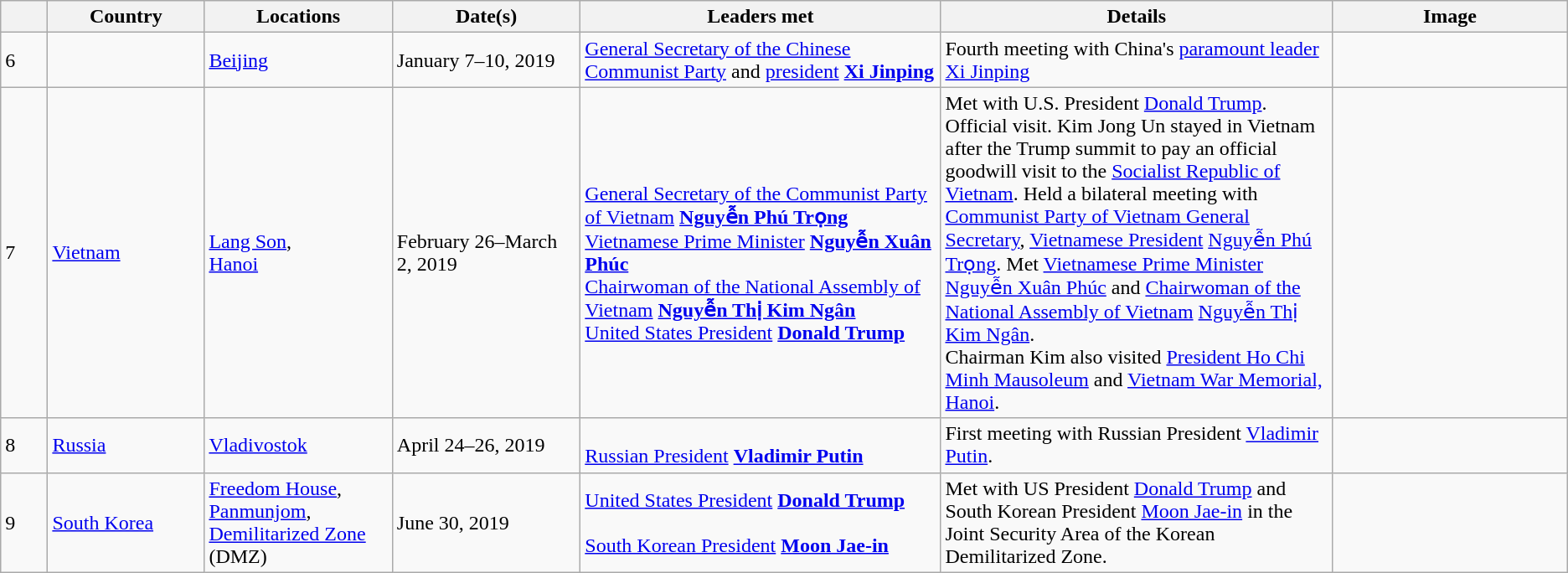<table class="wikitable">
<tr>
<th style="width: 3%;"></th>
<th style="width: 10%;">Country</th>
<th style="width: 12%;">Locations</th>
<th style="width: 12%;">Date(s)</th>
<th style="width: 23%;">Leaders met</th>
<th style="width: 25%;">Details</th>
<th style="width: 15%;">Image</th>
</tr>
<tr>
<td>6</td>
<td></td>
<td><a href='#'>Beijing</a></td>
<td>January 7–10, 2019</td>
<td> <a href='#'>General Secretary of the Chinese Communist Party</a> and <a href='#'>president</a> <strong><a href='#'>Xi Jinping</a></strong></td>
<td>Fourth meeting with China's <a href='#'>paramount leader</a> <a href='#'>Xi Jinping</a></td>
<td></td>
</tr>
<tr>
<td>7</td>
<td> <a href='#'>Vietnam</a></td>
<td><a href='#'>Lang Son</a>,<br> <a href='#'>Hanoi</a></td>
<td>February 26–March 2, 2019</td>
<td><br> <a href='#'>General Secretary of the Communist Party of Vietnam</a> <strong><a href='#'>Nguyễn Phú Trọng</a></strong><br>
 <a href='#'>Vietnamese Prime Minister</a> <strong><a href='#'>Nguyễn Xuân Phúc</a></strong><br>
 <a href='#'>Chairwoman of the National Assembly of Vietnam</a> <strong><a href='#'>Nguyễn Thị Kim Ngân</a></strong><br>
 <a href='#'>United States President</a> <strong><a href='#'>Donald Trump</a></strong></td>
<td>Met with U.S. President <a href='#'>Donald Trump</a>.<br>Official visit. Kim Jong Un stayed in Vietnam after the Trump summit to pay an official goodwill visit to the <a href='#'>Socialist Republic of Vietnam</a>. Held a bilateral meeting with <a href='#'>Communist Party of Vietnam General Secretary</a>, <a href='#'>Vietnamese President</a> <a href='#'>Nguyễn Phú Trọng</a>. Met <a href='#'>Vietnamese Prime Minister</a> <a href='#'>Nguyễn Xuân Phúc</a> and <a href='#'>Chairwoman of the National Assembly of Vietnam</a> <a href='#'>Nguyễn Thị Kim Ngân</a>.<br>Chairman Kim also visited <a href='#'>President Ho Chi Minh Mausoleum</a> and <a href='#'>Vietnam War Memorial, Hanoi</a>.</td>
<td></td>
</tr>
<tr>
<td>8</td>
<td> <a href='#'>Russia</a></td>
<td><a href='#'>Vladivostok</a></td>
<td>April 24–26, 2019</td>
<td><br> <a href='#'>Russian President</a> <strong><a href='#'>Vladimir Putin</a></strong></td>
<td>First meeting with Russian President <a href='#'>Vladimir Putin</a>.</td>
<td></td>
</tr>
<tr>
<td>9</td>
<td> <a href='#'>South Korea</a></td>
<td><a href='#'>Freedom House</a>, <a href='#'>Panmunjom</a>, <a href='#'>Demilitarized Zone</a> (DMZ)</td>
<td>June 30, 2019</td>
<td> <a href='#'>United States President</a> <strong><a href='#'>Donald Trump</a></strong><br><br> <a href='#'>South Korean President</a> <strong><a href='#'>Moon Jae-in</a></strong></td>
<td>Met with US President <a href='#'>Donald Trump</a> and South Korean President <a href='#'>Moon Jae-in</a> in the Joint Security Area of the Korean Demilitarized Zone.</td>
<td></td>
</tr>
</table>
